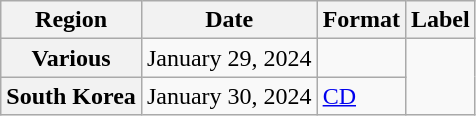<table class="wikitable plainrowheaders">
<tr>
<th scope="col">Region</th>
<th scope="col">Date</th>
<th scope="col">Format</th>
<th scope="col">Label</th>
</tr>
<tr>
<th scope="row">Various </th>
<td>January 29, 2024</td>
<td></td>
<td rowspan="2"></td>
</tr>
<tr>
<th scope="row">South Korea</th>
<td>January 30, 2024</td>
<td><a href='#'>CD</a></td>
</tr>
</table>
